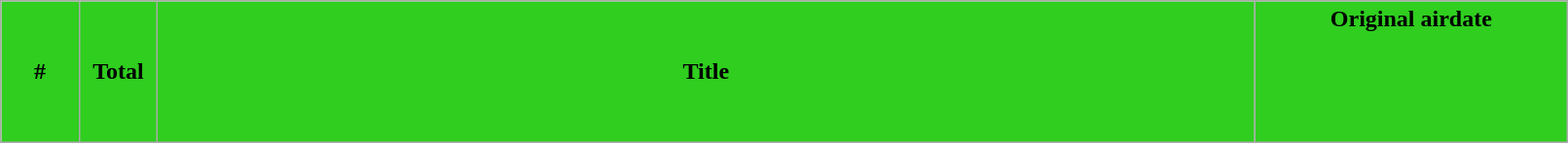<table class="wikitable plainrowheaders"  style="width:85%; background:#fff;">
<tr>
<th style="width:5%; background:#2fce1f;">#</th>
<th style="width:5%; background:#2fce1f;">Total</th>
<th style="background:#2FCE1F;">Title</th>
<th style="width:20%; background:#2fce1f;">Original airdate<br><br><br><br><br></th>
</tr>
</table>
